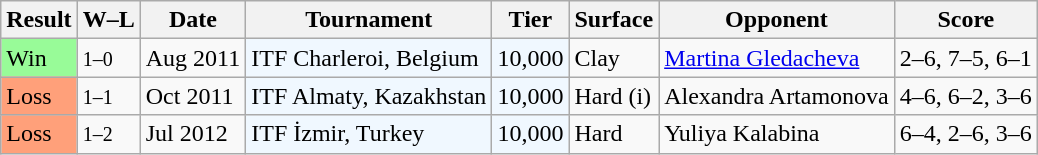<table class="sortable wikitable">
<tr>
<th>Result</th>
<th class="unsortable">W–L</th>
<th>Date</th>
<th>Tournament</th>
<th>Tier</th>
<th>Surface</th>
<th>Opponent</th>
<th class="unsortable">Score</th>
</tr>
<tr>
<td style="background:#98fb98;">Win</td>
<td><small>1–0</small></td>
<td>Aug 2011</td>
<td style="background:#f0f8ff;">ITF Charleroi, Belgium</td>
<td style="background:#f0f8ff;">10,000</td>
<td>Clay</td>
<td> <a href='#'>Martina Gledacheva</a></td>
<td>2–6, 7–5, 6–1</td>
</tr>
<tr>
<td style="background:#ffa07a;">Loss</td>
<td><small>1–1</small></td>
<td>Oct 2011</td>
<td style="background:#f0f8ff;">ITF Almaty, Kazakhstan</td>
<td style="background:#f0f8ff;">10,000</td>
<td>Hard (i)</td>
<td> Alexandra Artamonova</td>
<td>4–6, 6–2, 3–6</td>
</tr>
<tr>
<td style="background:#ffa07a;">Loss</td>
<td><small>1–2</small></td>
<td>Jul 2012</td>
<td style="background:#f0f8ff;">ITF İzmir, Turkey</td>
<td style="background:#f0f8ff;">10,000</td>
<td>Hard</td>
<td> Yuliya Kalabina</td>
<td>6–4, 2–6, 3–6</td>
</tr>
</table>
